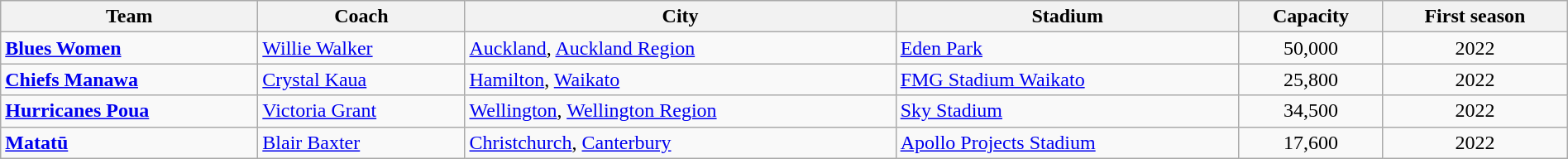<table class="wikitable" style="width:100%;">
<tr>
<th>Team</th>
<th>Coach</th>
<th>City</th>
<th>Stadium</th>
<th>Capacity</th>
<th>First season</th>
</tr>
<tr>
<td><strong><a href='#'>Blues Women</a></strong></td>
<td><a href='#'>Willie Walker</a></td>
<td><a href='#'>Auckland</a>, <a href='#'>Auckland Region</a></td>
<td><a href='#'>Eden Park</a></td>
<td align=center>50,000</td>
<td align=center>2022</td>
</tr>
<tr>
<td><strong><a href='#'>Chiefs Manawa</a></strong></td>
<td><a href='#'>Crystal Kaua</a></td>
<td><a href='#'>Hamilton</a>, <a href='#'>Waikato</a></td>
<td><a href='#'>FMG Stadium Waikato</a></td>
<td align=center>25,800</td>
<td align=center>2022</td>
</tr>
<tr>
<td><strong><a href='#'>Hurricanes Poua</a></strong></td>
<td><a href='#'>Victoria Grant</a></td>
<td><a href='#'>Wellington</a>, <a href='#'>Wellington Region</a></td>
<td><a href='#'>Sky Stadium</a></td>
<td align=center>34,500</td>
<td align=center>2022</td>
</tr>
<tr>
<td><strong><a href='#'>Matatū</a></strong></td>
<td><a href='#'>Blair Baxter</a></td>
<td><a href='#'>Christchurch</a>, <a href='#'>Canterbury</a></td>
<td><a href='#'>Apollo Projects Stadium</a></td>
<td align=center>17,600</td>
<td align=center>2022</td>
</tr>
</table>
